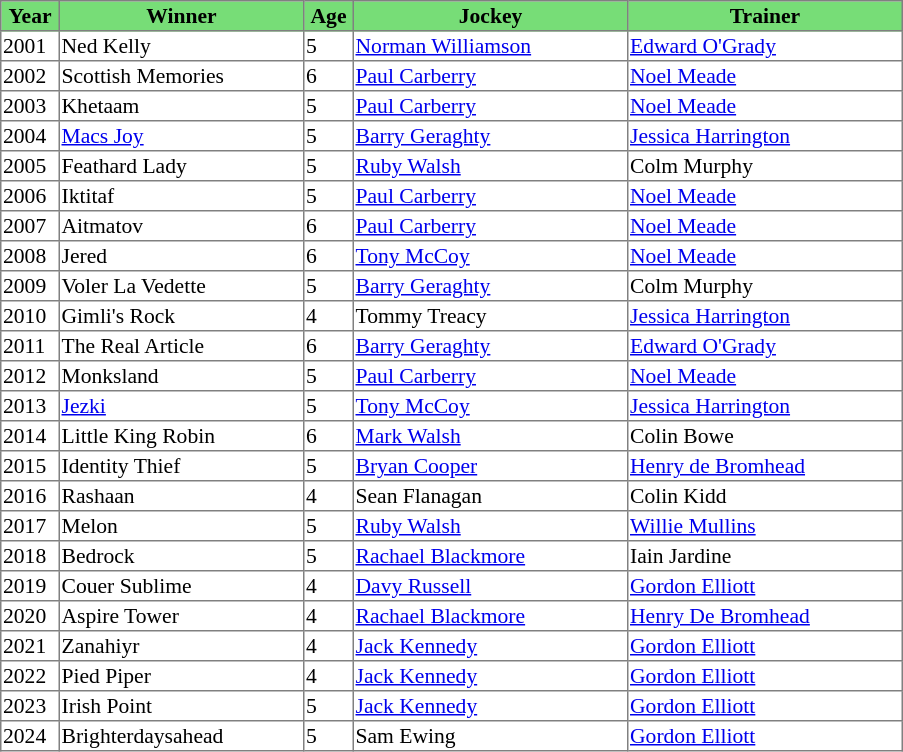<table class = "sortable" | border="1" style="border-collapse: collapse; font-size:90%">
<tr bgcolor="#77dd77" align="center">
<th style="width:36px"><strong>Year</strong></th>
<th style="width:160px"><strong>Winner</strong></th>
<th style="width:30px"><strong>Age</strong></th>
<th style="width:180px"><strong>Jockey</strong></th>
<th style="width:180px"><strong>Trainer</strong></th>
</tr>
<tr>
<td>2001</td>
<td>Ned Kelly</td>
<td>5</td>
<td><a href='#'>Norman Williamson</a></td>
<td><a href='#'>Edward O'Grady</a></td>
</tr>
<tr>
<td>2002</td>
<td>Scottish Memories</td>
<td>6</td>
<td><a href='#'>Paul Carberry</a></td>
<td><a href='#'>Noel Meade</a></td>
</tr>
<tr>
<td>2003</td>
<td>Khetaam</td>
<td>5</td>
<td><a href='#'>Paul Carberry</a></td>
<td><a href='#'>Noel Meade</a></td>
</tr>
<tr>
<td>2004</td>
<td><a href='#'>Macs Joy</a></td>
<td>5</td>
<td><a href='#'>Barry Geraghty</a></td>
<td><a href='#'>Jessica Harrington</a></td>
</tr>
<tr>
<td>2005</td>
<td>Feathard Lady</td>
<td>5</td>
<td><a href='#'>Ruby Walsh</a></td>
<td>Colm Murphy</td>
</tr>
<tr>
<td>2006</td>
<td>Iktitaf</td>
<td>5</td>
<td><a href='#'>Paul Carberry</a></td>
<td><a href='#'>Noel Meade</a></td>
</tr>
<tr>
<td>2007</td>
<td>Aitmatov</td>
<td>6</td>
<td><a href='#'>Paul Carberry</a></td>
<td><a href='#'>Noel Meade</a></td>
</tr>
<tr>
<td>2008</td>
<td>Jered</td>
<td>6</td>
<td><a href='#'>Tony McCoy</a></td>
<td><a href='#'>Noel Meade</a></td>
</tr>
<tr>
<td>2009</td>
<td>Voler La Vedette</td>
<td>5</td>
<td><a href='#'>Barry Geraghty</a></td>
<td>Colm Murphy</td>
</tr>
<tr>
<td>2010</td>
<td>Gimli's Rock</td>
<td>4</td>
<td>Tommy Treacy</td>
<td><a href='#'>Jessica Harrington</a></td>
</tr>
<tr>
<td>2011</td>
<td>The Real Article</td>
<td>6</td>
<td><a href='#'>Barry Geraghty</a></td>
<td><a href='#'>Edward O'Grady</a></td>
</tr>
<tr>
<td>2012</td>
<td>Monksland</td>
<td>5</td>
<td><a href='#'>Paul Carberry</a></td>
<td><a href='#'>Noel Meade</a></td>
</tr>
<tr>
<td>2013</td>
<td><a href='#'>Jezki</a></td>
<td>5</td>
<td><a href='#'>Tony McCoy</a></td>
<td><a href='#'>Jessica Harrington</a></td>
</tr>
<tr>
<td>2014</td>
<td>Little King Robin</td>
<td>6</td>
<td><a href='#'>Mark Walsh</a></td>
<td>Colin Bowe</td>
</tr>
<tr>
<td>2015</td>
<td>Identity Thief</td>
<td>5</td>
<td><a href='#'>Bryan Cooper</a></td>
<td><a href='#'>Henry de Bromhead</a></td>
</tr>
<tr>
<td>2016</td>
<td>Rashaan</td>
<td>4</td>
<td>Sean Flanagan</td>
<td>Colin Kidd</td>
</tr>
<tr>
<td>2017</td>
<td>Melon</td>
<td>5</td>
<td><a href='#'>Ruby Walsh</a></td>
<td><a href='#'>Willie Mullins</a></td>
</tr>
<tr>
<td>2018</td>
<td>Bedrock</td>
<td>5</td>
<td><a href='#'>Rachael Blackmore</a></td>
<td>Iain Jardine</td>
</tr>
<tr>
<td>2019</td>
<td>Couer Sublime</td>
<td>4</td>
<td><a href='#'>Davy Russell</a></td>
<td><a href='#'>Gordon Elliott</a></td>
</tr>
<tr>
<td>2020</td>
<td>Aspire Tower</td>
<td>4</td>
<td><a href='#'>Rachael Blackmore</a></td>
<td><a href='#'>Henry De Bromhead</a></td>
</tr>
<tr>
<td>2021</td>
<td>Zanahiyr</td>
<td>4</td>
<td><a href='#'>Jack Kennedy</a></td>
<td><a href='#'>Gordon Elliott</a></td>
</tr>
<tr>
<td>2022</td>
<td>Pied Piper</td>
<td>4</td>
<td><a href='#'>Jack Kennedy</a></td>
<td><a href='#'>Gordon Elliott</a></td>
</tr>
<tr>
<td>2023</td>
<td>Irish Point</td>
<td>5</td>
<td><a href='#'>Jack Kennedy</a></td>
<td><a href='#'>Gordon Elliott</a></td>
</tr>
<tr>
<td>2024</td>
<td>Brighterdaysahead</td>
<td>5</td>
<td>Sam Ewing</td>
<td><a href='#'>Gordon Elliott</a></td>
</tr>
</table>
